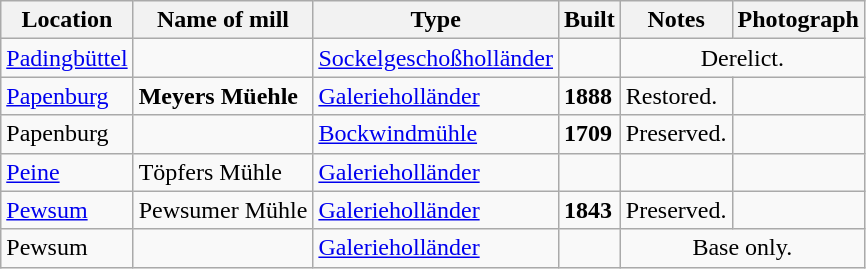<table class="wikitable sortable">
<tr>
<th>Location</th>
<th>Name of mill</th>
<th>Type</th>
<th>Built</th>
<th class="unsortable">Notes</th>
<th class="unsortable">Photograph</th>
</tr>
<tr>
<td><a href='#'>Padingbüttel</a></td>
<td></td>
<td><a href='#'>Sockelgeschoß­holländer</a></td>
<td></td>
<td colspan="2" style="text-align:center;">Derelict.</td>
</tr>
<tr>
<td><a href='#'>Papenburg</a></td>
<td><strong>Meyers Müehle</strong></td>
<td><a href='#'>Galerieholländer</a></td>
<td><strong>1888</strong></td>
<td>Restored.</td>
<td></td>
</tr>
<tr>
<td>Papenburg</td>
<td></td>
<td><a href='#'>Bockwindmühle</a></td>
<td><strong>1709</strong></td>
<td>Preserved.</td>
<td></td>
</tr>
<tr>
<td><a href='#'>Peine</a></td>
<td>Töpfers Mühle</td>
<td><a href='#'>Galerieholländer</a></td>
<td></td>
<td></td>
<td></td>
</tr>
<tr>
<td><a href='#'>Pewsum</a></td>
<td>Pewsumer Mühle</td>
<td><a href='#'>Galerieholländer</a></td>
<td><strong>1843</strong></td>
<td>Preserved.</td>
<td></td>
</tr>
<tr>
<td>Pewsum</td>
<td></td>
<td><a href='#'>Galerieholländer</a></td>
<td></td>
<td colspan="2" style="text-align:center;">Base only.</td>
</tr>
</table>
